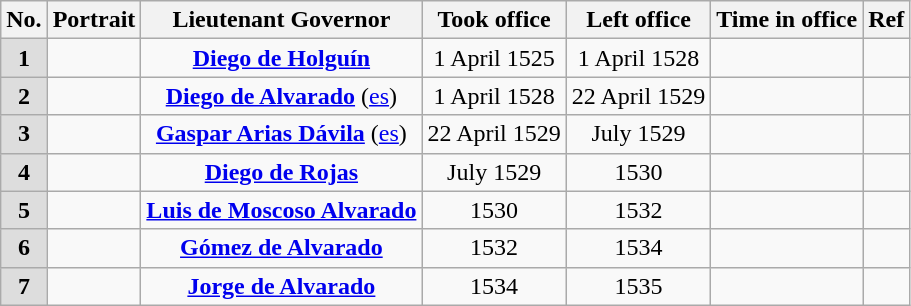<table class="wikitable" style="text-align:center">
<tr>
<th>No.</th>
<th>Portrait</th>
<th>Lieutenant Governor</th>
<th>Took office</th>
<th>Left office</th>
<th>Time in office</th>
<th>Ref</th>
</tr>
<tr>
<th style="background:#DDDDDD; color:black">1</th>
<td></td>
<td><strong><a href='#'>Diego de Holguín</a></strong><br></td>
<td>1 April 1525</td>
<td>1 April 1528</td>
<td></td>
<td></td>
</tr>
<tr>
<th style="background:#DDDDDD; color:black">2</th>
<td></td>
<td><strong><a href='#'>Diego de Alvarado</a></strong> (<a href='#'>es</a>)<br></td>
<td>1 April 1528</td>
<td>22 April 1529</td>
<td></td>
<td></td>
</tr>
<tr>
<th style="background:#DDDDDD; color:black">3</th>
<td></td>
<td><strong><a href='#'>Gaspar Arias Dávila</a></strong> (<a href='#'>es</a>)<br></td>
<td>22 April 1529</td>
<td>July 1529</td>
<td> </td>
<td></td>
</tr>
<tr>
<th style="background:#DDDDDD; color:black">4</th>
<td></td>
<td><strong><a href='#'>Diego de Rojas</a></strong><br></td>
<td>July 1529</td>
<td>1530</td>
<td> </td>
<td></td>
</tr>
<tr>
<th style="background:#DDDDDD; color:black">5</th>
<td></td>
<td><strong><a href='#'>Luis de Moscoso Alvarado</a></strong><br></td>
<td>1530</td>
<td>1532</td>
<td> </td>
<td></td>
</tr>
<tr>
<th style="background:#DDDDDD; color:black">6</th>
<td></td>
<td><strong><a href='#'>Gómez de Alvarado</a></strong><br></td>
<td>1532</td>
<td>1534</td>
<td> </td>
<td></td>
</tr>
<tr>
<th style="background:#DDDDDD; color:black">7</th>
<td></td>
<td><strong><a href='#'>Jorge de Alvarado</a></strong><br></td>
<td>1534</td>
<td>1535</td>
<td> </td>
<td></td>
</tr>
</table>
